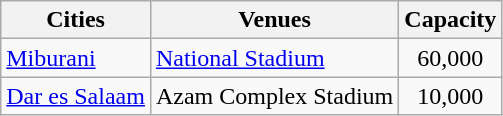<table class="wikitable">
<tr>
<th>Cities</th>
<th>Venues</th>
<th>Capacity</th>
</tr>
<tr>
<td><a href='#'>Miburani</a></td>
<td><a href='#'>National Stadium</a></td>
<td align="center">60,000</td>
</tr>
<tr>
<td><a href='#'>Dar es Salaam</a></td>
<td>Azam Complex Stadium</td>
<td align="center">10,000</td>
</tr>
</table>
